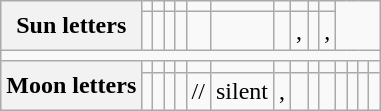<table class="wikitable" style="text-align: center">
<tr>
<th rowspan="2">Sun letters</th>
<td></td>
<td></td>
<td></td>
<td></td>
<td></td>
<td></td>
<td></td>
<td></td>
<td></td>
<td></td>
<td colspan="4" rowspan="2"></td>
</tr>
<tr>
<td></td>
<td></td>
<td></td>
<td></td>
<td></td>
<td></td>
<td></td>
<td>, </td>
<td></td>
<td>, </td>
</tr>
<tr>
<td colspan="16"></td>
</tr>
<tr>
<th rowspan="2">Moon letters</th>
<td></td>
<td></td>
<td></td>
<td></td>
<td></td>
<td></td>
<td></td>
<td></td>
<td></td>
<td></td>
<td></td>
<td></td>
<td></td>
<td></td>
</tr>
<tr>
<td></td>
<td></td>
<td></td>
<td></td>
<td>//</td>
<td>silent</td>
<td>,</td>
<td></td>
<td></td>
<td></td>
<td></td>
<td></td>
<td></td>
<td></td>
</tr>
</table>
